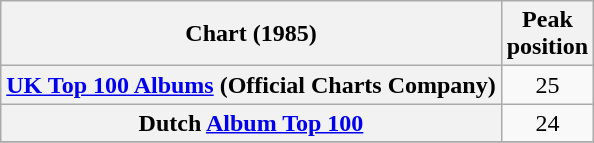<table class="wikitable sortable plainrowheaders" style="text-align:center;">
<tr>
<th>Chart (1985)</th>
<th>Peak<br>position</th>
</tr>
<tr>
<th scope="row"><a href='#'>UK Top 100 Albums</a> (Official Charts Company)</th>
<td>25</td>
</tr>
<tr>
<th scope="row">Dutch <a href='#'>Album Top 100</a></th>
<td>24</td>
</tr>
<tr>
</tr>
</table>
